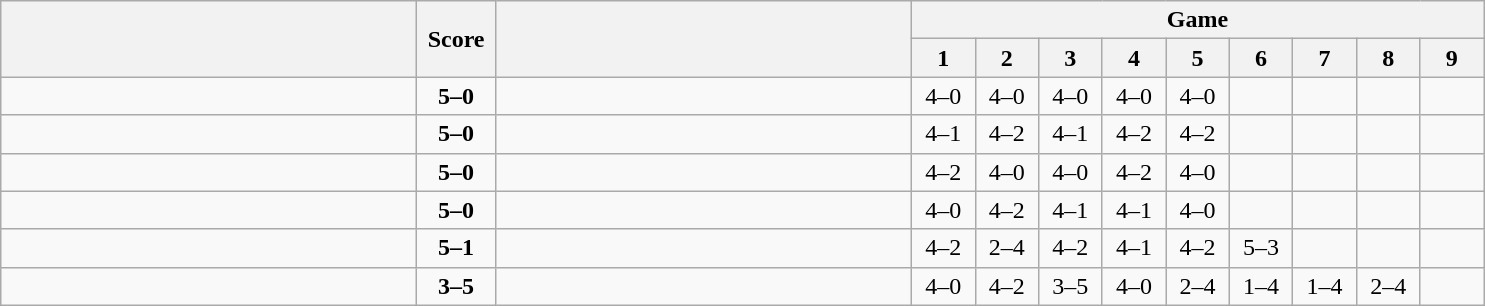<table class="wikitable" style="text-align: center;">
<tr>
<th rowspan=2 align="right" width="270"></th>
<th rowspan=2 width="45">Score</th>
<th rowspan=2 align="left" width="270"></th>
<th colspan=9>Game</th>
</tr>
<tr>
<th width="35">1</th>
<th width="35">2</th>
<th width="35">3</th>
<th width="35">4</th>
<th width="35">5</th>
<th width="35">6</th>
<th width="35">7</th>
<th width="35">8</th>
<th width="35">9</th>
</tr>
<tr>
<td align=left><strong><br></strong></td>
<td align=center><strong>5–0</strong></td>
<td align=left><br></td>
<td>4–0</td>
<td>4–0</td>
<td>4–0</td>
<td>4–0</td>
<td>4–0</td>
<td></td>
<td></td>
<td></td>
<td></td>
</tr>
<tr>
<td align=left><strong><br></strong></td>
<td align=center><strong>5–0</strong></td>
<td align=left><br></td>
<td>4–1</td>
<td>4–2</td>
<td>4–1</td>
<td>4–2</td>
<td>4–2</td>
<td></td>
<td></td>
<td></td>
<td></td>
</tr>
<tr>
<td align=left><strong><br></strong></td>
<td align=center><strong>5–0</strong></td>
<td align=left><br></td>
<td>4–2</td>
<td>4–0</td>
<td>4–0</td>
<td>4–2</td>
<td>4–0</td>
<td></td>
<td></td>
<td></td>
<td></td>
</tr>
<tr>
<td align=left><strong><br></strong></td>
<td align=center><strong>5–0</strong></td>
<td align=left><br></td>
<td>4–0</td>
<td>4–2</td>
<td>4–1</td>
<td>4–1</td>
<td>4–0</td>
<td></td>
<td></td>
<td></td>
<td></td>
</tr>
<tr>
<td align=left><strong><br></strong></td>
<td align=center><strong>5–1</strong></td>
<td align=left><br></td>
<td>4–2</td>
<td>2–4</td>
<td>4–2</td>
<td>4–1</td>
<td>4–2</td>
<td>5–3</td>
<td></td>
<td></td>
<td></td>
</tr>
<tr>
<td align=left><br></td>
<td align=center><strong>3–5</strong></td>
<td align=left><strong><br></strong></td>
<td>4–0</td>
<td>4–2</td>
<td>3–5</td>
<td>4–0</td>
<td>2–4</td>
<td>1–4</td>
<td>1–4</td>
<td>2–4</td>
<td></td>
</tr>
</table>
